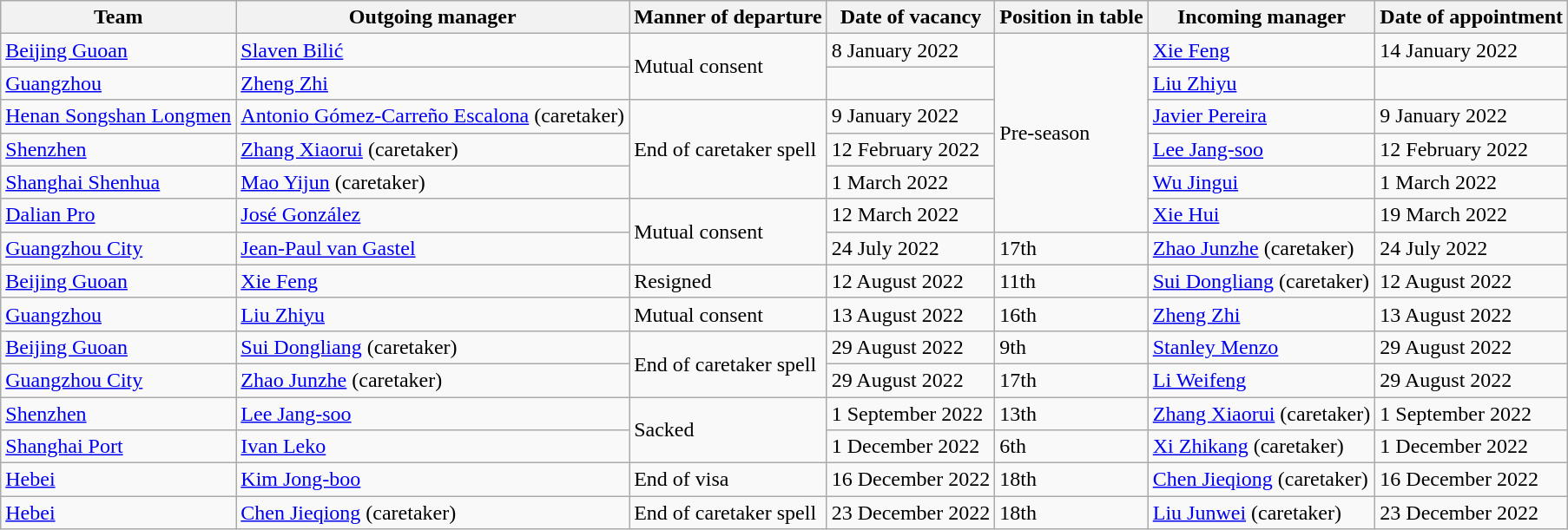<table class="wikitable">
<tr>
<th>Team</th>
<th>Outgoing manager</th>
<th>Manner of departure</th>
<th>Date of vacancy</th>
<th>Position in table</th>
<th>Incoming manager</th>
<th>Date of appointment</th>
</tr>
<tr>
<td><a href='#'>Beijing Guoan</a></td>
<td> <a href='#'>Slaven Bilić</a></td>
<td rowspan=2>Mutual consent</td>
<td>8 January 2022</td>
<td rowspan=6>Pre-season</td>
<td> <a href='#'>Xie Feng</a></td>
<td>14 January 2022</td>
</tr>
<tr>
<td><a href='#'>Guangzhou</a></td>
<td> <a href='#'>Zheng Zhi</a></td>
<td></td>
<td> <a href='#'>Liu Zhiyu</a></td>
<td></td>
</tr>
<tr>
<td><a href='#'>Henan Songshan Longmen</a></td>
<td> <a href='#'>Antonio Gómez-Carreño Escalona</a> (caretaker)</td>
<td rowspan=3>End of caretaker spell</td>
<td>9 January 2022</td>
<td> <a href='#'>Javier Pereira</a></td>
<td>9 January 2022</td>
</tr>
<tr>
<td><a href='#'>Shenzhen</a></td>
<td> <a href='#'>Zhang Xiaorui</a> (caretaker)</td>
<td>12 February 2022</td>
<td> <a href='#'>Lee Jang-soo</a></td>
<td>12 February 2022</td>
</tr>
<tr>
<td><a href='#'>Shanghai Shenhua</a></td>
<td> <a href='#'>Mao Yijun</a> (caretaker)</td>
<td>1 March 2022</td>
<td> <a href='#'>Wu Jingui</a></td>
<td>1 March 2022</td>
</tr>
<tr>
<td><a href='#'>Dalian Pro</a></td>
<td> <a href='#'>José González</a></td>
<td rowspan=2>Mutual consent</td>
<td>12 March 2022</td>
<td> <a href='#'>Xie Hui</a></td>
<td>19 March 2022</td>
</tr>
<tr>
<td><a href='#'>Guangzhou City</a></td>
<td> <a href='#'>Jean-Paul van Gastel</a></td>
<td>24 July 2022</td>
<td>17th</td>
<td> <a href='#'>Zhao Junzhe</a> (caretaker)</td>
<td>24 July 2022</td>
</tr>
<tr>
<td><a href='#'>Beijing Guoan</a></td>
<td> <a href='#'>Xie Feng</a></td>
<td>Resigned</td>
<td>12 August 2022</td>
<td>11th</td>
<td> <a href='#'>Sui Dongliang</a> (caretaker)</td>
<td>12 August 2022</td>
</tr>
<tr>
<td><a href='#'>Guangzhou</a></td>
<td> <a href='#'>Liu Zhiyu</a></td>
<td>Mutual consent</td>
<td>13 August 2022</td>
<td>16th</td>
<td> <a href='#'>Zheng Zhi</a></td>
<td>13 August 2022</td>
</tr>
<tr>
<td><a href='#'>Beijing Guoan</a></td>
<td> <a href='#'>Sui Dongliang</a> (caretaker)</td>
<td rowspan=2>End of caretaker spell</td>
<td>29 August 2022</td>
<td>9th</td>
<td> <a href='#'>Stanley Menzo</a></td>
<td>29 August 2022</td>
</tr>
<tr>
<td><a href='#'>Guangzhou City</a></td>
<td> <a href='#'>Zhao Junzhe</a> (caretaker)</td>
<td>29 August 2022</td>
<td>17th</td>
<td> <a href='#'>Li Weifeng</a></td>
<td>29 August 2022</td>
</tr>
<tr>
<td><a href='#'>Shenzhen</a></td>
<td> <a href='#'>Lee Jang-soo</a></td>
<td rowspan=2>Sacked</td>
<td>1 September 2022</td>
<td>13th</td>
<td> <a href='#'>Zhang Xiaorui</a> (caretaker)</td>
<td>1 September 2022</td>
</tr>
<tr>
<td><a href='#'>Shanghai Port</a></td>
<td> <a href='#'>Ivan Leko</a></td>
<td>1 December 2022</td>
<td>6th</td>
<td> <a href='#'>Xi Zhikang</a> (caretaker)</td>
<td>1 December 2022</td>
</tr>
<tr>
<td><a href='#'>Hebei</a></td>
<td> <a href='#'>Kim Jong-boo</a></td>
<td>End of visa</td>
<td>16 December 2022</td>
<td>18th</td>
<td> <a href='#'>Chen Jieqiong</a> (caretaker)</td>
<td>16 December 2022</td>
</tr>
<tr>
<td><a href='#'>Hebei</a></td>
<td> <a href='#'>Chen Jieqiong</a> (caretaker)</td>
<td>End of caretaker spell</td>
<td>23 December 2022</td>
<td>18th</td>
<td> <a href='#'>Liu Junwei</a> (caretaker)</td>
<td>23 December 2022</td>
</tr>
</table>
